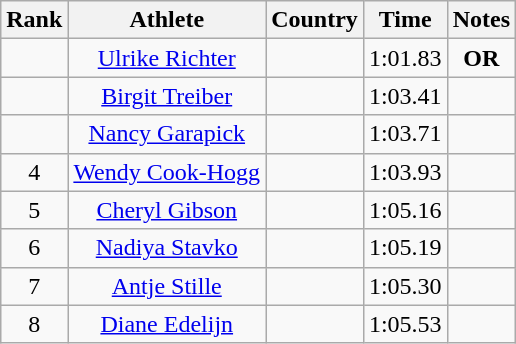<table class="wikitable sortable" style="text-align:center">
<tr>
<th>Rank</th>
<th>Athlete</th>
<th>Country</th>
<th>Time</th>
<th>Notes</th>
</tr>
<tr>
<td></td>
<td><a href='#'>Ulrike Richter</a></td>
<td align=left></td>
<td>1:01.83</td>
<td><strong>OR </strong></td>
</tr>
<tr>
<td></td>
<td><a href='#'>Birgit Treiber</a></td>
<td align=left></td>
<td>1:03.41</td>
<td><strong> </strong></td>
</tr>
<tr>
<td></td>
<td><a href='#'>Nancy Garapick</a></td>
<td align=left></td>
<td>1:03.71</td>
<td><strong> </strong></td>
</tr>
<tr>
<td>4</td>
<td><a href='#'>Wendy Cook-Hogg</a></td>
<td align=left></td>
<td>1:03.93</td>
<td><strong> </strong></td>
</tr>
<tr>
<td>5</td>
<td><a href='#'>Cheryl Gibson</a></td>
<td align=left></td>
<td>1:05.16</td>
<td><strong> </strong></td>
</tr>
<tr>
<td>6</td>
<td><a href='#'>Nadiya Stavko</a></td>
<td align=left></td>
<td>1:05.19</td>
<td><strong> </strong></td>
</tr>
<tr>
<td>7</td>
<td><a href='#'>Antje Stille</a></td>
<td align=left></td>
<td>1:05.30</td>
<td><strong> </strong></td>
</tr>
<tr>
<td>8</td>
<td><a href='#'>Diane Edelijn</a></td>
<td align=left></td>
<td>1:05.53</td>
<td><strong> </strong></td>
</tr>
</table>
